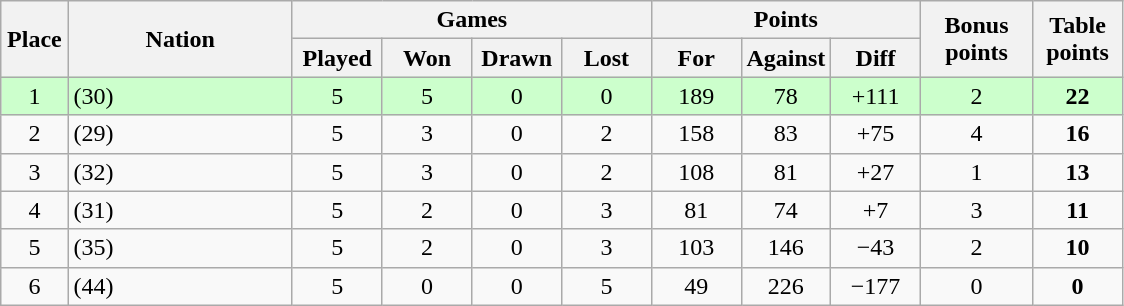<table class="wikitable" style="text-align:center">
<tr>
<th rowspan=2 width="6%">Place</th>
<th rowspan=2 width="20%">Nation</th>
<th colspan=4 width="40%">Games</th>
<th colspan=3 width="24%">Points</th>
<th rowspan=2 width="10%">Bonus<br>points</th>
<th rowspan=2 width="10%">Table<br>points</th>
</tr>
<tr>
<th width="8%">Played</th>
<th width="8%">Won</th>
<th width="8%">Drawn</th>
<th width="8%">Lost</th>
<th width="8%">For</th>
<th width="8%">Against</th>
<th width="8%">Diff</th>
</tr>
<tr bgcolor="#ccffcc">
<td>1</td>
<td align=left> (30)</td>
<td>5</td>
<td>5</td>
<td>0</td>
<td>0</td>
<td>189</td>
<td>78</td>
<td>+111</td>
<td>2</td>
<td><strong>22</strong></td>
</tr>
<tr>
<td>2</td>
<td align=left> (29)</td>
<td>5</td>
<td>3</td>
<td>0</td>
<td>2</td>
<td>158</td>
<td>83</td>
<td>+75</td>
<td>4</td>
<td><strong>16</strong></td>
</tr>
<tr>
<td>3</td>
<td align=left> (32)</td>
<td>5</td>
<td>3</td>
<td>0</td>
<td>2</td>
<td>108</td>
<td>81</td>
<td>+27</td>
<td>1</td>
<td><strong>13</strong></td>
</tr>
<tr>
<td>4</td>
<td align=left> (31)</td>
<td>5</td>
<td>2</td>
<td>0</td>
<td>3</td>
<td>81</td>
<td>74</td>
<td>+7</td>
<td>3</td>
<td><strong>11</strong></td>
</tr>
<tr>
<td>5</td>
<td align=left> (35)</td>
<td>5</td>
<td>2</td>
<td>0</td>
<td>3</td>
<td>103</td>
<td>146</td>
<td>−43</td>
<td>2</td>
<td><strong>10</strong></td>
</tr>
<tr>
<td>6</td>
<td align=left> (44)</td>
<td>5</td>
<td>0</td>
<td>0</td>
<td>5</td>
<td>49</td>
<td>226</td>
<td>−177</td>
<td>0</td>
<td><strong>0</strong></td>
</tr>
</table>
